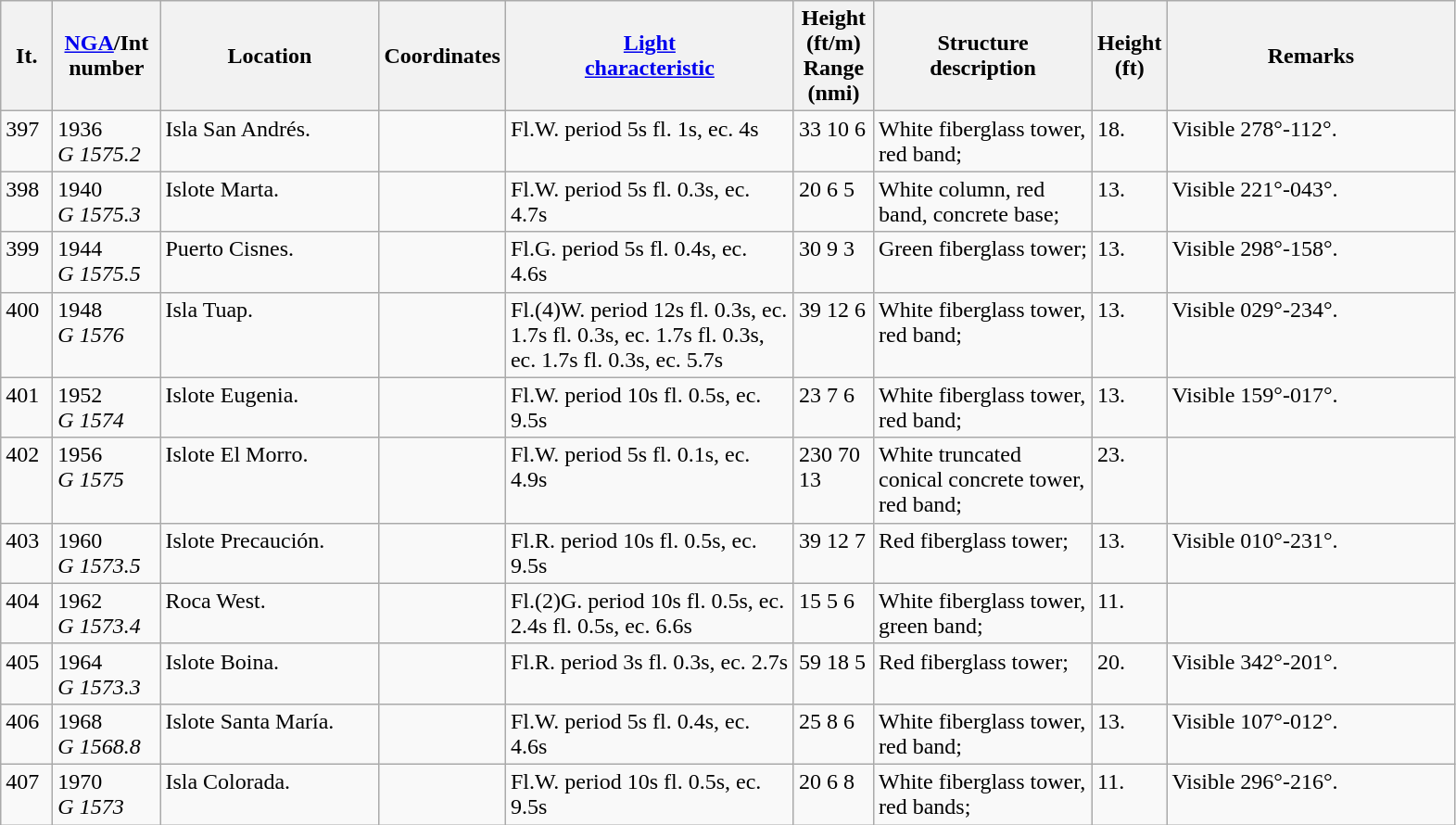<table class="wikitable">
<tr>
<th width="30">It.</th>
<th width="70"><a href='#'>NGA</a>/Int<br>number</th>
<th width="150">Location</th>
<th width="80">Coordinates</th>
<th width="200"><a href='#'>Light<br>characteristic</a></th>
<th width="50">Height (ft/m)<br>Range (nmi)</th>
<th width="150">Structure<br>description</th>
<th width="30">Height (ft)</th>
<th width="200">Remarks</th>
</tr>
<tr valign="top">
<td>397</td>
<td>1936<br><em>G 1575.2</em></td>
<td>Isla San Andrés.</td>
<td></td>
<td>Fl.W. period 5s fl. 1s, ec. 4s</td>
<td>33 10 6</td>
<td>White fiberglass tower, red band;</td>
<td>18.</td>
<td>Visible 278°-112°.</td>
</tr>
<tr valign="top">
<td>398</td>
<td>1940<br><em>G 1575.3</em></td>
<td>Islote Marta.</td>
<td></td>
<td>Fl.W. period 5s fl. 0.3s, ec. 4.7s</td>
<td>20 6 5</td>
<td>White column, red band,  concrete base;</td>
<td>13.</td>
<td>Visible 221°-043°.</td>
</tr>
<tr valign="top">
<td>399</td>
<td>1944<br><em>G 1575.5</em></td>
<td>Puerto Cisnes.</td>
<td></td>
<td>Fl.G. period 5s fl. 0.4s, ec. 4.6s</td>
<td>30 9 3</td>
<td>Green fiberglass tower;</td>
<td>13.</td>
<td>Visible 298°-158°.</td>
</tr>
<tr valign="top">
<td>400</td>
<td>1948<br><em>G 1576</em></td>
<td>Isla Tuap.</td>
<td></td>
<td>Fl.(4)W. period 12s fl. 0.3s, ec. 1.7s fl. 0.3s, ec. 1.7s fl. 0.3s, ec. 1.7s fl. 0.3s, ec. 5.7s</td>
<td>39 12 6</td>
<td>White fiberglass tower, red band;</td>
<td>13.</td>
<td>Visible 029°-234°.</td>
</tr>
<tr valign="top">
<td>401</td>
<td>1952<br><em>G 1574</em></td>
<td>Islote Eugenia.</td>
<td></td>
<td>Fl.W. period 10s fl. 0.5s, ec. 9.5s</td>
<td>23 7 6</td>
<td>White fiberglass tower, red band;</td>
<td>13.</td>
<td>Visible 159°-017°.</td>
</tr>
<tr valign="top">
<td>402</td>
<td>1956<br><em>G 1575</em></td>
<td>Islote El Morro.</td>
<td></td>
<td>Fl.W. period 5s fl. 0.1s, ec. 4.9s</td>
<td>230 70 13</td>
<td>White truncated conical concrete  tower, red band;</td>
<td>23.</td>
<td></td>
</tr>
<tr valign="top">
<td>403</td>
<td>1960<br><em>G 1573.5</em></td>
<td>Islote Precaución.</td>
<td></td>
<td>Fl.R. period 10s fl. 0.5s, ec. 9.5s</td>
<td>39 12 7</td>
<td>Red fiberglass tower;</td>
<td>13.</td>
<td>Visible 010°-231°.</td>
</tr>
<tr valign="top">
<td>404</td>
<td>1962<br><em>G 1573.4</em></td>
<td>Roca West.</td>
<td></td>
<td>Fl.(2)G. period 10s fl. 0.5s, ec. 2.4s fl. 0.5s, ec. 6.6s</td>
<td>15 5 6</td>
<td>White fiberglass tower, green  band;</td>
<td>11.</td>
<td></td>
</tr>
<tr valign="top">
<td>405</td>
<td>1964<br><em>G 1573.3</em></td>
<td>Islote Boina.</td>
<td></td>
<td>Fl.R. period 3s fl. 0.3s, ec. 2.7s</td>
<td>59 18 5</td>
<td>Red fiberglass tower;</td>
<td>20.</td>
<td>Visible 342°-201°.</td>
</tr>
<tr valign="top">
<td>406</td>
<td>1968<br><em>G 1568.8</em></td>
<td>Islote Santa María.</td>
<td></td>
<td>Fl.W. period 5s fl. 0.4s, ec. 4.6s</td>
<td>25 8 6</td>
<td>White fiberglass tower, red band;</td>
<td>13.</td>
<td>Visible 107°-012°.</td>
</tr>
<tr valign="top">
<td>407</td>
<td>1970<br><em>G 1573</em></td>
<td>Isla Colorada.</td>
<td></td>
<td>Fl.W. period 10s fl. 0.5s, ec. 9.5s</td>
<td>20 6 8</td>
<td>White fiberglass tower, red  bands;</td>
<td>11.</td>
<td>Visible 296°-216°.</td>
</tr>
</table>
